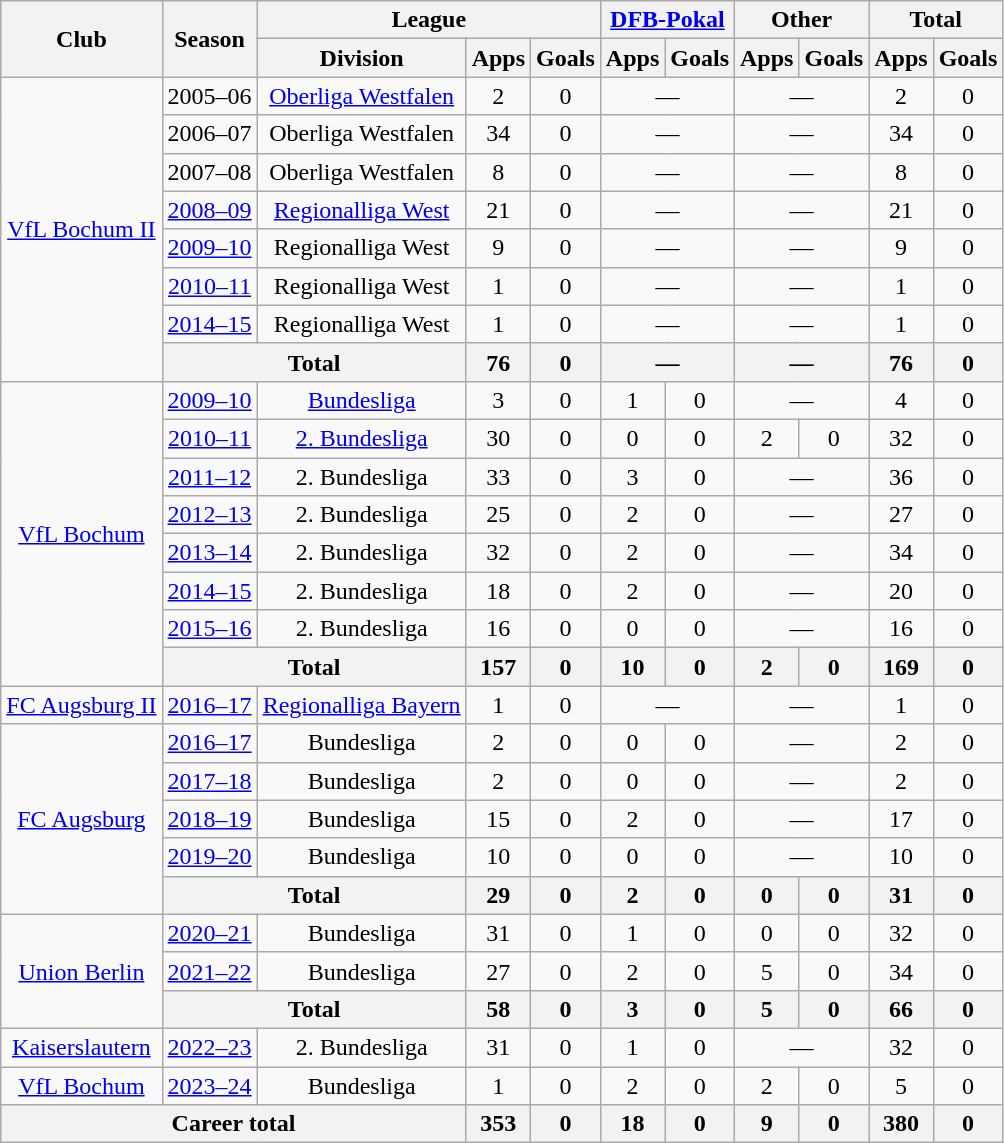<table class="wikitable" style="text-align:center">
<tr>
<th rowspan="2">Club</th>
<th rowspan="2">Season</th>
<th colspan="3">League</th>
<th colspan="2"><a href='#'>DFB-Pokal</a></th>
<th colspan="2">Other</th>
<th colspan="2">Total</th>
</tr>
<tr>
<th>Division</th>
<th>Apps</th>
<th>Goals</th>
<th>Apps</th>
<th>Goals</th>
<th>Apps</th>
<th>Goals</th>
<th>Apps</th>
<th>Goals</th>
</tr>
<tr>
<td rowspan="8"><a href='#'>VfL Bochum II</a></td>
<td>2005–06</td>
<td><a href='#'>Oberliga Westfalen</a></td>
<td>2</td>
<td>0</td>
<td colspan="2">—</td>
<td colspan="2">—</td>
<td>2</td>
<td>0</td>
</tr>
<tr>
<td>2006–07</td>
<td>Oberliga Westfalen</td>
<td>34</td>
<td>0</td>
<td colspan="2">—</td>
<td colspan="2">—</td>
<td>34</td>
<td>0</td>
</tr>
<tr>
<td>2007–08</td>
<td>Oberliga Westfalen</td>
<td>8</td>
<td>0</td>
<td colspan="2">—</td>
<td colspan="2">—</td>
<td>8</td>
<td>0</td>
</tr>
<tr>
<td><a href='#'>2008–09</a></td>
<td><a href='#'>Regionalliga West</a></td>
<td>21</td>
<td>0</td>
<td colspan="2">—</td>
<td colspan="2">—</td>
<td>21</td>
<td>0</td>
</tr>
<tr>
<td><a href='#'>2009–10</a></td>
<td>Regionalliga West</td>
<td>9</td>
<td>0</td>
<td colspan="2">—</td>
<td colspan="2">—</td>
<td>9</td>
<td>0</td>
</tr>
<tr>
<td><a href='#'>2010–11</a></td>
<td>Regionalliga West</td>
<td>1</td>
<td>0</td>
<td colspan="2">—</td>
<td colspan="2">—</td>
<td>1</td>
<td>0</td>
</tr>
<tr>
<td><a href='#'>2014–15</a></td>
<td>Regionalliga West</td>
<td>1</td>
<td>0</td>
<td colspan="2">—</td>
<td colspan="2">—</td>
<td>1</td>
<td>0</td>
</tr>
<tr>
<th colspan="2">Total</th>
<th>76</th>
<th>0</th>
<th colspan="2">—</th>
<th colspan="2">—</th>
<th>76</th>
<th>0</th>
</tr>
<tr>
<td rowspan="8"><a href='#'>VfL Bochum</a></td>
<td><a href='#'>2009–10</a></td>
<td><a href='#'>Bundesliga</a></td>
<td>3</td>
<td>0</td>
<td>1</td>
<td>0</td>
<td colspan="2">—</td>
<td>4</td>
<td>0</td>
</tr>
<tr>
<td><a href='#'>2010–11</a></td>
<td><a href='#'>2. Bundesliga</a></td>
<td>30</td>
<td>0</td>
<td>0</td>
<td>0</td>
<td>2</td>
<td>0</td>
<td>32</td>
<td>0</td>
</tr>
<tr>
<td><a href='#'>2011–12</a></td>
<td>2. Bundesliga</td>
<td>33</td>
<td>0</td>
<td>3</td>
<td>0</td>
<td colspan="2">—</td>
<td>36</td>
<td>0</td>
</tr>
<tr>
<td><a href='#'>2012–13</a></td>
<td>2. Bundesliga</td>
<td>25</td>
<td>0</td>
<td>2</td>
<td>0</td>
<td colspan="2">—</td>
<td>27</td>
<td>0</td>
</tr>
<tr>
<td><a href='#'>2013–14</a></td>
<td>2. Bundesliga</td>
<td>32</td>
<td>0</td>
<td>2</td>
<td>0</td>
<td colspan="2">—</td>
<td>34</td>
<td>0</td>
</tr>
<tr>
<td><a href='#'>2014–15</a></td>
<td>2. Bundesliga</td>
<td>18</td>
<td>0</td>
<td>2</td>
<td>0</td>
<td colspan="2">—</td>
<td>20</td>
<td>0</td>
</tr>
<tr>
<td><a href='#'>2015–16</a></td>
<td>2. Bundesliga</td>
<td>16</td>
<td>0</td>
<td>0</td>
<td>0</td>
<td colspan="2">—</td>
<td>16</td>
<td>0</td>
</tr>
<tr>
<th colspan="2">Total</th>
<th>157</th>
<th>0</th>
<th>10</th>
<th>0</th>
<th>2</th>
<th>0</th>
<th>169</th>
<th>0</th>
</tr>
<tr>
<td><a href='#'>FC Augsburg II</a></td>
<td><a href='#'>2016–17</a></td>
<td><a href='#'>Regionalliga Bayern</a></td>
<td>1</td>
<td>0</td>
<td colspan="2">—</td>
<td colspan="2">—</td>
<td>1</td>
<td>0</td>
</tr>
<tr>
<td rowspan="5"><a href='#'>FC Augsburg</a></td>
<td><a href='#'>2016–17</a></td>
<td>Bundesliga</td>
<td>2</td>
<td>0</td>
<td>0</td>
<td>0</td>
<td colspan="2">—</td>
<td>2</td>
<td>0</td>
</tr>
<tr>
<td><a href='#'>2017–18</a></td>
<td>Bundesliga</td>
<td>2</td>
<td>0</td>
<td>0</td>
<td>0</td>
<td colspan="2">—</td>
<td>2</td>
<td>0</td>
</tr>
<tr>
<td><a href='#'>2018–19</a></td>
<td>Bundesliga</td>
<td>15</td>
<td>0</td>
<td>2</td>
<td>0</td>
<td colspan="2">—</td>
<td>17</td>
<td>0</td>
</tr>
<tr>
<td><a href='#'>2019–20</a></td>
<td>Bundesliga</td>
<td>10</td>
<td>0</td>
<td>0</td>
<td>0</td>
<td colspan="2">—</td>
<td>10</td>
<td>0</td>
</tr>
<tr>
<th colspan="2">Total</th>
<th>29</th>
<th>0</th>
<th>2</th>
<th>0</th>
<th>0</th>
<th>0</th>
<th>31</th>
<th>0</th>
</tr>
<tr>
<td rowspan="3"><a href='#'>Union Berlin</a></td>
<td><a href='#'>2020–21</a></td>
<td>Bundesliga</td>
<td>31</td>
<td>0</td>
<td>1</td>
<td>0</td>
<td>0</td>
<td>0</td>
<td>32</td>
<td>0</td>
</tr>
<tr>
<td><a href='#'>2021–22</a></td>
<td>Bundesliga</td>
<td>27</td>
<td>0</td>
<td>2</td>
<td>0</td>
<td>5</td>
<td>0</td>
<td>34</td>
<td>0</td>
</tr>
<tr>
<th colspan="2">Total</th>
<th>58</th>
<th>0</th>
<th>3</th>
<th>0</th>
<th>5</th>
<th>0</th>
<th>66</th>
<th>0</th>
</tr>
<tr>
<td><a href='#'>Kaiserslautern</a></td>
<td><a href='#'>2022–23</a></td>
<td>2. Bundesliga</td>
<td>31</td>
<td>0</td>
<td>1</td>
<td>0</td>
<td colspan="2">—</td>
<td>32</td>
<td>0</td>
</tr>
<tr>
<td><a href='#'>VfL Bochum</a></td>
<td><a href='#'>2023–24</a></td>
<td>Bundesliga</td>
<td>1</td>
<td>0</td>
<td>2</td>
<td>0</td>
<td>2</td>
<td>0</td>
<td>5</td>
<td>0</td>
</tr>
<tr>
<th colspan="3">Career total</th>
<th>353</th>
<th>0</th>
<th>18</th>
<th>0</th>
<th>9</th>
<th>0</th>
<th>380</th>
<th>0</th>
</tr>
</table>
